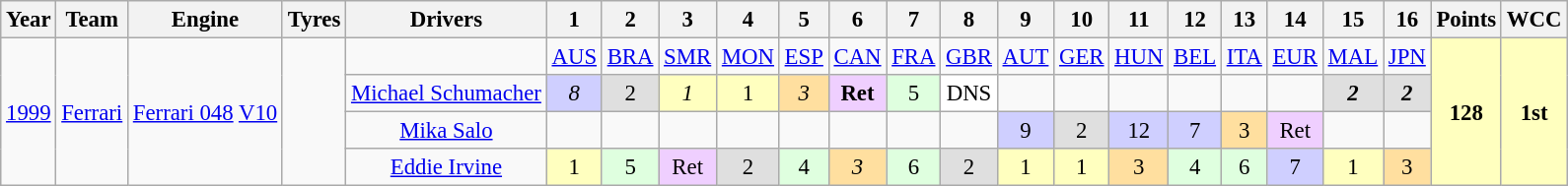<table class="wikitable" style="text-align:center; font-size:95%">
<tr>
<th>Year</th>
<th>Team</th>
<th>Engine</th>
<th>Tyres</th>
<th>Drivers</th>
<th>1</th>
<th>2</th>
<th>3</th>
<th>4</th>
<th>5</th>
<th>6</th>
<th>7</th>
<th>8</th>
<th>9</th>
<th>10</th>
<th>11</th>
<th>12</th>
<th>13</th>
<th>14</th>
<th>15</th>
<th>16</th>
<th>Points</th>
<th>WCC</th>
</tr>
<tr>
<td rowspan="4"><a href='#'>1999</a></td>
<td rowspan="4"><a href='#'>Ferrari</a></td>
<td rowspan="4"><a href='#'>Ferrari 048</a> <a href='#'>V10</a></td>
<td rowspan="4"></td>
<td></td>
<td><a href='#'>AUS</a></td>
<td><a href='#'>BRA</a></td>
<td><a href='#'>SMR</a></td>
<td><a href='#'>MON</a></td>
<td><a href='#'>ESP</a></td>
<td><a href='#'>CAN</a></td>
<td><a href='#'>FRA</a></td>
<td><a href='#'>GBR</a></td>
<td><a href='#'>AUT</a></td>
<td><a href='#'>GER</a></td>
<td><a href='#'>HUN</a></td>
<td><a href='#'>BEL</a></td>
<td><a href='#'>ITA</a></td>
<td><a href='#'>EUR</a></td>
<td><a href='#'>MAL</a></td>
<td><a href='#'>JPN</a></td>
<td rowspan="4" style="background:#FFFFBF;"><strong>128</strong></td>
<td rowspan="4" style="background:#FFFFBF;"><strong>1st</strong></td>
</tr>
<tr>
<td><a href='#'>Michael Schumacher</a></td>
<td style="background:#CFCFFF;"><em>8</em></td>
<td style="background:#DFDFDF;">2</td>
<td style="background:#FFFFBF;"><em>1</em></td>
<td style="background:#FFFFBF;">1</td>
<td style="background:#FFDF9F;"><em>3</em></td>
<td style="background:#EFCFFF;"><strong>Ret</strong></td>
<td style="background:#DFFFDF;">5</td>
<td style="background:#FFFFFF;">DNS</td>
<td></td>
<td></td>
<td></td>
<td></td>
<td></td>
<td></td>
<td style="background:#DFDFDF;"><strong><em>2</em></strong></td>
<td style="background:#DFDFDF;"><strong><em>2</em></strong></td>
</tr>
<tr>
<td><a href='#'>Mika Salo</a></td>
<td></td>
<td></td>
<td></td>
<td></td>
<td></td>
<td></td>
<td></td>
<td></td>
<td style="background:#CFCFFF;">9</td>
<td style="background:#DFDFDF;">2</td>
<td style="background:#CFCFFF;">12</td>
<td style="background:#CFCFFF;">7</td>
<td style="background:#FFDF9F;">3</td>
<td style="background:#EFCFFF;">Ret</td>
<td></td>
<td></td>
</tr>
<tr>
<td><a href='#'>Eddie Irvine</a></td>
<td style="background:#FFFFBF;">1</td>
<td style="background:#DFFFDF;">5</td>
<td style="background:#EFCFFF;">Ret</td>
<td style="background:#DFDFDF;">2</td>
<td style="background:#DFFFDF;">4</td>
<td style="background:#FFDF9F;"><em>3</em></td>
<td style="background:#DFFFDF;">6</td>
<td style="background:#DFDFDF;">2</td>
<td style="background:#FFFFBF;">1</td>
<td style="background:#FFFFBF;">1</td>
<td style="background:#FFDF9F;">3</td>
<td style="background:#DFFFDF;">4</td>
<td style="background:#DFFFDF;">6</td>
<td style="background:#CFCFFF;">7</td>
<td style="background:#FFFFBF;">1</td>
<td style="background:#FFDF9F;">3</td>
</tr>
</table>
